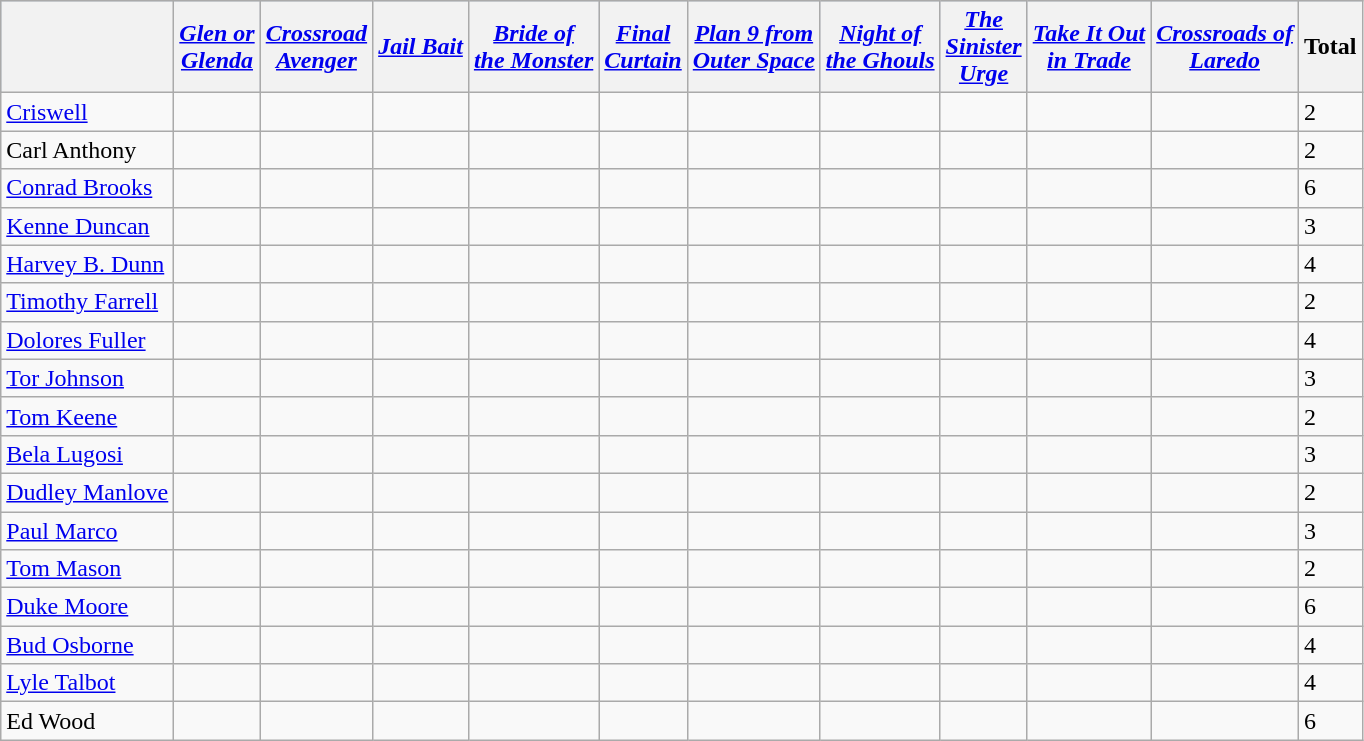<table class="wikitable">
<tr style="background:#b0c4de; text-align:center;">
<th></th>
<th><em><a href='#'>Glen or<br>Glenda</a></em></th>
<th><em><a href='#'>Crossroad<br>Avenger</a></em></th>
<th><em><a href='#'>Jail Bait</a></em></th>
<th><em><a href='#'>Bride of<br>the Monster</a></em></th>
<th><em><a href='#'>Final<br>Curtain</a></em></th>
<th><em><a href='#'>Plan 9 from<br>Outer Space</a></em></th>
<th><em><a href='#'>Night of<br>the Ghouls</a></em></th>
<th><em><a href='#'>The<br>Sinister<br>Urge</a></em></th>
<th><em><a href='#'>Take It Out<br>in Trade</a></em></th>
<th><em><a href='#'>Crossroads of<br>Laredo</a></em></th>
<th>Total</th>
</tr>
<tr>
<td><a href='#'>Criswell</a></td>
<td></td>
<td></td>
<td></td>
<td></td>
<td></td>
<td></td>
<td></td>
<td></td>
<td></td>
<td></td>
<td>2</td>
</tr>
<tr>
<td>Carl Anthony</td>
<td></td>
<td></td>
<td></td>
<td></td>
<td></td>
<td></td>
<td></td>
<td></td>
<td></td>
<td></td>
<td>2</td>
</tr>
<tr>
<td><a href='#'>Conrad Brooks</a></td>
<td></td>
<td></td>
<td></td>
<td></td>
<td></td>
<td></td>
<td></td>
<td></td>
<td></td>
<td></td>
<td>6</td>
</tr>
<tr>
<td><a href='#'>Kenne Duncan</a></td>
<td></td>
<td></td>
<td></td>
<td></td>
<td></td>
<td></td>
<td></td>
<td></td>
<td></td>
<td></td>
<td>3</td>
</tr>
<tr>
<td><a href='#'>Harvey B. Dunn</a></td>
<td></td>
<td></td>
<td></td>
<td></td>
<td></td>
<td></td>
<td></td>
<td></td>
<td></td>
<td></td>
<td>4</td>
</tr>
<tr>
<td><a href='#'>Timothy Farrell</a></td>
<td></td>
<td></td>
<td></td>
<td></td>
<td></td>
<td></td>
<td></td>
<td></td>
<td></td>
<td></td>
<td>2</td>
</tr>
<tr>
<td><a href='#'>Dolores Fuller</a></td>
<td></td>
<td></td>
<td></td>
<td></td>
<td></td>
<td></td>
<td></td>
<td></td>
<td></td>
<td></td>
<td>4</td>
</tr>
<tr>
<td><a href='#'>Tor Johnson</a></td>
<td></td>
<td></td>
<td></td>
<td></td>
<td></td>
<td></td>
<td></td>
<td></td>
<td></td>
<td></td>
<td>3</td>
</tr>
<tr>
<td><a href='#'>Tom Keene</a></td>
<td></td>
<td></td>
<td></td>
<td></td>
<td></td>
<td></td>
<td></td>
<td></td>
<td></td>
<td></td>
<td>2</td>
</tr>
<tr>
<td><a href='#'>Bela Lugosi</a></td>
<td></td>
<td></td>
<td></td>
<td></td>
<td></td>
<td></td>
<td></td>
<td></td>
<td></td>
<td></td>
<td>3</td>
</tr>
<tr>
<td><a href='#'>Dudley Manlove</a></td>
<td></td>
<td></td>
<td></td>
<td></td>
<td></td>
<td></td>
<td></td>
<td></td>
<td></td>
<td></td>
<td>2</td>
</tr>
<tr>
<td><a href='#'>Paul Marco</a></td>
<td></td>
<td></td>
<td></td>
<td></td>
<td></td>
<td></td>
<td></td>
<td></td>
<td></td>
<td></td>
<td>3</td>
</tr>
<tr>
<td><a href='#'>Tom Mason</a></td>
<td></td>
<td></td>
<td></td>
<td></td>
<td></td>
<td></td>
<td></td>
<td></td>
<td></td>
<td></td>
<td>2</td>
</tr>
<tr>
<td><a href='#'>Duke Moore</a></td>
<td></td>
<td></td>
<td></td>
<td></td>
<td></td>
<td></td>
<td></td>
<td></td>
<td></td>
<td></td>
<td>6</td>
</tr>
<tr>
<td><a href='#'>Bud Osborne</a></td>
<td></td>
<td></td>
<td></td>
<td></td>
<td></td>
<td></td>
<td></td>
<td></td>
<td></td>
<td></td>
<td>4</td>
</tr>
<tr>
<td><a href='#'>Lyle Talbot</a></td>
<td></td>
<td></td>
<td></td>
<td></td>
<td></td>
<td></td>
<td></td>
<td></td>
<td></td>
<td></td>
<td>4</td>
</tr>
<tr>
<td>Ed Wood</td>
<td></td>
<td></td>
<td></td>
<td></td>
<td></td>
<td></td>
<td></td>
<td></td>
<td></td>
<td></td>
<td>6</td>
</tr>
</table>
